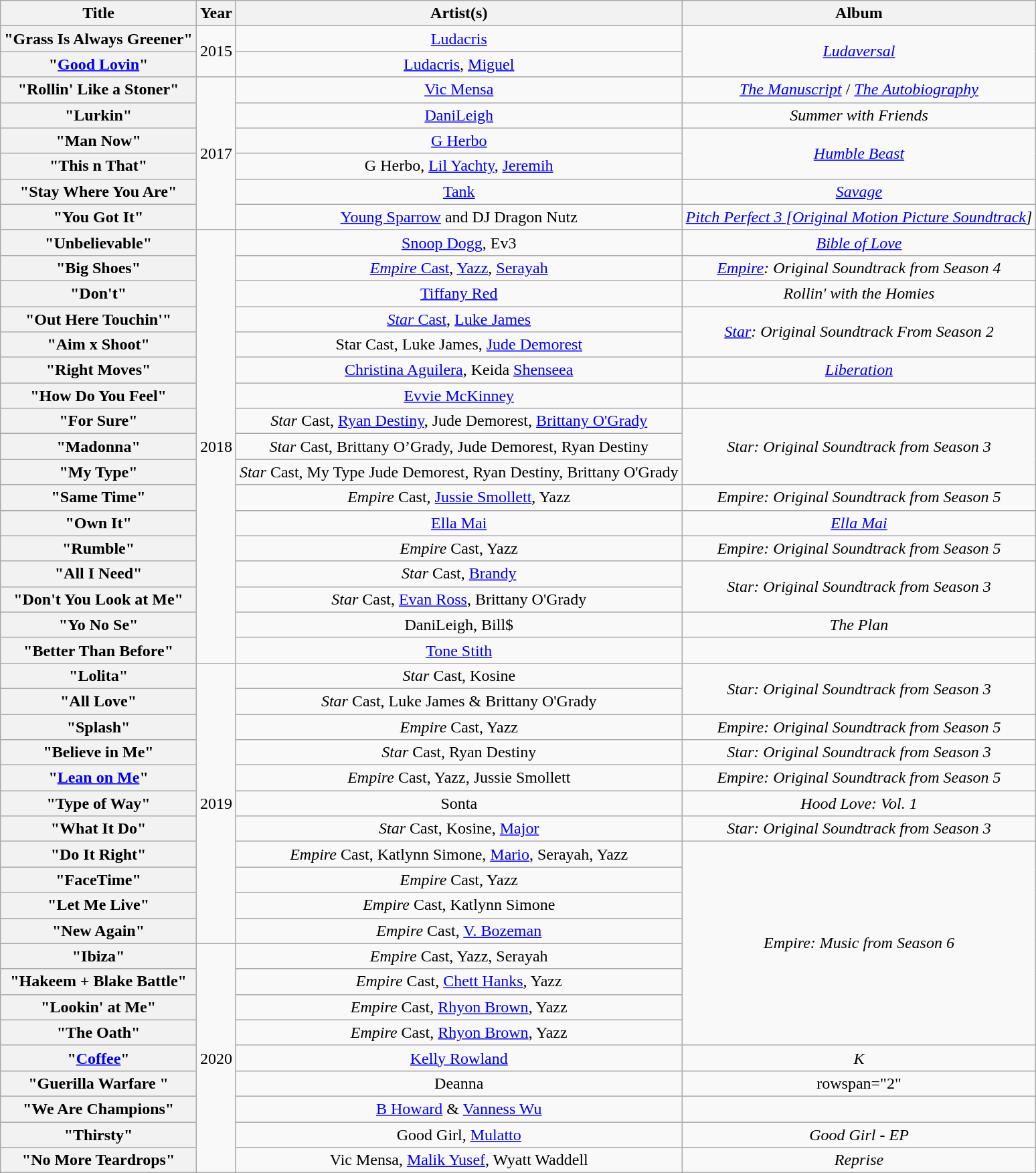<table class="wikitable sortable plainrowheaders" style="text-align: center;">
<tr>
<th scope="col">Title</th>
<th scope="col">Year</th>
<th scope="col">Artist(s)</th>
<th scope="col">Album</th>
</tr>
<tr>
<th scope="row">"Grass Is Always Greener"</th>
<td rowspan="2">2015</td>
<td><a href='#'>Ludacris</a></td>
<td rowspan="2"><em><a href='#'>Ludaversal</a></em></td>
</tr>
<tr>
<th scope="row">"<a href='#'>Good Lovin</a>"</th>
<td><a href='#'>Ludacris</a>, <a href='#'>Miguel</a></td>
</tr>
<tr>
<th scope="row">"Rollin' Like a Stoner"</th>
<td rowspan="6">2017</td>
<td><a href='#'>Vic Mensa</a></td>
<td><em><a href='#'>The Manuscript</a></em> / <em><a href='#'>The Autobiography</a></em></td>
</tr>
<tr>
<th scope="row">"Lurkin"</th>
<td><a href='#'>DaniLeigh</a></td>
<td><em>Summer with Friends</em></td>
</tr>
<tr>
<th scope="row">"Man Now"</th>
<td><a href='#'>G Herbo</a></td>
<td rowspan="2"><em><a href='#'>Humble Beast</a></em></td>
</tr>
<tr>
<th scope="row">"This n That"</th>
<td>G Herbo, <a href='#'>Lil Yachty</a>, <a href='#'>Jeremih</a></td>
</tr>
<tr>
<th scope="row">"Stay Where You Are"</th>
<td><a href='#'>Tank</a></td>
<td><em><a href='#'>Savage</a></em></td>
</tr>
<tr>
<th scope="row">"You Got It"</th>
<td><a href='#'>Young Sparrow</a> and DJ Dragon Nutz</td>
<td><em><a href='#'>Pitch Perfect 3 [Original Motion Picture Soundtrack</a>]</em></td>
</tr>
<tr>
<th scope="row">"Unbelievable"</th>
<td rowspan="17">2018</td>
<td><a href='#'>Snoop Dogg</a>, Ev3</td>
<td><em><a href='#'>Bible of Love</a></em></td>
</tr>
<tr>
<th scope="row">"Big Shoes"</th>
<td><a href='#'><em>Empire</em> Cast</a>, <a href='#'>Yazz</a>, <a href='#'>Serayah</a></td>
<td><em><a href='#'>Empire</a>: Original Soundtrack from Season 4</em></td>
</tr>
<tr>
<th scope="row">"Don't"</th>
<td><a href='#'>Tiffany Red</a></td>
<td><em>Rollin' with the Homies</em></td>
</tr>
<tr>
<th scope="row">"Out Here Touchin'"</th>
<td><a href='#'><em>Star</em> Cast</a>, <a href='#'>Luke James</a></td>
<td rowspan="2"><em><a href='#'>Star</a>: Original Soundtrack From Season 2</em></td>
</tr>
<tr>
<th scope="row">"Aim x Shoot"</th>
<td>Star Cast, Luke James, <a href='#'>Jude Demorest</a></td>
</tr>
<tr>
<th scope="row">"Right Moves"</th>
<td><a href='#'>Christina Aguilera</a>, Keida <a href='#'>Shenseea</a></td>
<td><em><a href='#'>Liberation</a></em></td>
</tr>
<tr>
<th scope="row">"How Do You Feel"</th>
<td><a href='#'>Evvie McKinney</a></td>
<td></td>
</tr>
<tr>
<th scope="row">"For Sure"</th>
<td><em>Star</em> Cast, <a href='#'>Ryan Destiny</a>, Jude Demorest, <a href='#'>Brittany O'Grady</a></td>
<td rowspan="3"><em>Star: Original Soundtrack from Season 3</em></td>
</tr>
<tr>
<th scope="row">"Madonna"</th>
<td><em>Star</em> Cast, Brittany O’Grady, Jude Demorest, Ryan Destiny</td>
</tr>
<tr>
<th scope="row">"My Type"</th>
<td><em>Star</em> Cast, My Type Jude Demorest, Ryan Destiny, Brittany O'Grady</td>
</tr>
<tr>
<th scope="row">"Same Time"</th>
<td><em>Empire</em> Cast, <a href='#'>Jussie Smollett</a>, Yazz</td>
<td><em>Empire: Original Soundtrack from Season 5</em></td>
</tr>
<tr>
<th scope="row">"Own It"</th>
<td><a href='#'>Ella Mai</a></td>
<td><em><a href='#'>Ella Mai</a></em></td>
</tr>
<tr>
<th scope="row">"Rumble"</th>
<td><em>Empire</em> Cast, Yazz</td>
<td><em>Empire: Original Soundtrack from Season 5</em></td>
</tr>
<tr>
<th scope="row">"All I Need"</th>
<td><em>Star</em> Cast, <a href='#'>Brandy</a></td>
<td rowspan="2"><em>Star: Original Soundtrack from Season 3</em></td>
</tr>
<tr>
<th scope="row">"Don't You Look at Me"</th>
<td><em>Star</em> Cast, <a href='#'>Evan Ross</a>, Brittany O'Grady</td>
</tr>
<tr>
<th scope="row">"Yo No Se"</th>
<td>DaniLeigh, Bill$</td>
<td><em>The Plan</em></td>
</tr>
<tr>
<th scope="row">"Better Than Before"</th>
<td><a href='#'>Tone Stith</a></td>
<td></td>
</tr>
<tr>
<th scope="row">"Lolita"</th>
<td rowspan="11">2019</td>
<td><em>Star</em> Cast, Kosine</td>
<td rowspan="2"><em>Star: Original Soundtrack from Season 3</em></td>
</tr>
<tr>
<th scope="row">"All Love"</th>
<td><em>Star</em> Cast, Luke James & Brittany O'Grady</td>
</tr>
<tr>
<th scope="row">"Splash"</th>
<td><em>Empire</em> Cast, Yazz</td>
<td><em>Empire: Original Soundtrack from Season 5</em></td>
</tr>
<tr>
<th scope="row">"Believe in Me"</th>
<td><em>Star</em> Cast, Ryan Destiny</td>
<td><em>Star: Original Soundtrack from Season 3</em></td>
</tr>
<tr>
<th scope="row">"<a href='#'>Lean on Me</a>"</th>
<td><em>Empire</em> Cast, Yazz, Jussie Smollett</td>
<td><em>Empire: Original Soundtrack from Season 5</em></td>
</tr>
<tr>
<th scope="row">"Type of Way"</th>
<td>Sonta</td>
<td><em>Hood Love: Vol. 1</em></td>
</tr>
<tr>
<th scope="row">"What It Do"</th>
<td><em>Star</em> Cast, Kosine, <a href='#'>Major</a></td>
<td><em>Star: Original Soundtrack from Season 3</em></td>
</tr>
<tr>
<th scope="row">"Do It Right"</th>
<td><em>Empire</em> Cast, Katlynn Simone, <a href='#'>Mario</a>, Serayah, Yazz</td>
<td rowspan="8"><em>Empire: Music from Season 6</em></td>
</tr>
<tr>
<th scope="row">"FaceTime"</th>
<td><em>Empire</em> Cast, Yazz</td>
</tr>
<tr>
<th scope="row">"Let Me Live"</th>
<td><em>Empire</em> Cast, Katlynn Simone</td>
</tr>
<tr>
<th scope="row">"New Again"</th>
<td><em>Empire</em> Cast, <a href='#'>V. Bozeman</a></td>
</tr>
<tr>
<th scope="row">"Ibiza"</th>
<td rowspan="9">2020</td>
<td><em>Empire</em> Cast, Yazz, Serayah</td>
</tr>
<tr>
<th scope="row">"Hakeem + Blake Battle"</th>
<td><em>Empire</em> Cast, <a href='#'>Chett Hanks</a>, Yazz</td>
</tr>
<tr>
<th scope="row">"Lookin' at Me"</th>
<td><em>Empire</em> Cast, <a href='#'>Rhyon Brown</a>, Yazz</td>
</tr>
<tr>
<th scope="row">"The Oath"</th>
<td><em>Empire</em> Cast, <a href='#'>Rhyon Brown</a>, Yazz</td>
</tr>
<tr>
<th scope="row">"<a href='#'>Coffee</a>"</th>
<td><a href='#'>Kelly Rowland</a></td>
<td><em>K</em></td>
</tr>
<tr>
<th scope="row">"Guerilla Warfare "</th>
<td>Deanna</td>
<td>rowspan="2" </td>
</tr>
<tr>
<th scope="row">"We Are Champions"</th>
<td><a href='#'>B Howard</a> & <a href='#'>Vanness Wu</a></td>
</tr>
<tr>
<th scope="row">"Thirsty"</th>
<td>Good Girl, <a href='#'>Mulatto</a></td>
<td><em>Good Girl - EP</em></td>
</tr>
<tr>
<th scope="row">"No More Teardrops"</th>
<td>Vic Mensa, <a href='#'>Malik Yusef</a>, Wyatt Waddell</td>
<td><em>Reprise</em></td>
</tr>
</table>
